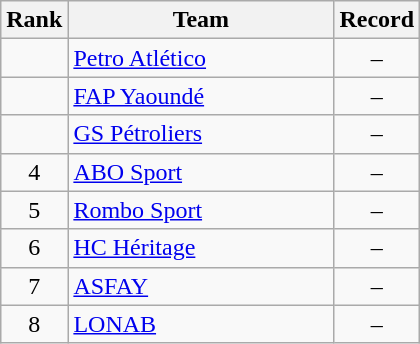<table class=wikitable style="text-align:center;">
<tr>
<th>Rank</th>
<th width=170>Team</th>
<th>Record</th>
</tr>
<tr>
<td></td>
<td align=left> <a href='#'>Petro Atlético</a></td>
<td>–</td>
</tr>
<tr>
<td></td>
<td align=left> <a href='#'>FAP Yaoundé</a></td>
<td>–</td>
</tr>
<tr>
<td></td>
<td align=left> <a href='#'>GS Pétroliers</a></td>
<td>–</td>
</tr>
<tr>
<td>4</td>
<td align=left> <a href='#'>ABO Sport</a></td>
<td>–</td>
</tr>
<tr>
<td>5</td>
<td align=left> <a href='#'>Rombo Sport</a></td>
<td>–</td>
</tr>
<tr>
<td>6</td>
<td align=left> <a href='#'>HC Héritage</a></td>
<td>–</td>
</tr>
<tr>
<td>7</td>
<td align=left> <a href='#'>ASFAY</a></td>
<td>–</td>
</tr>
<tr>
<td>8</td>
<td align=left> <a href='#'>LONAB</a></td>
<td>–</td>
</tr>
</table>
